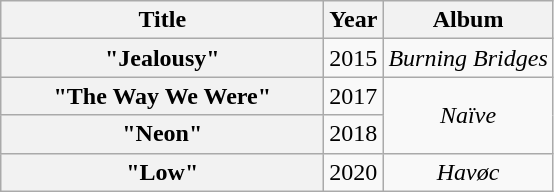<table class="wikitable plainrowheaders" style="text-align:center;" border="1">
<tr>
<th scope="col" style="width:13em;">Title</th>
<th scope="col" style="width:1em;">Year</th>
<th scope="col">Album</th>
</tr>
<tr>
<th scope="row">"Jealousy"</th>
<td>2015</td>
<td><em>Burning Bridges</em></td>
</tr>
<tr>
<th scope="row">"The Way We Were"</th>
<td>2017</td>
<td rowspan="2"><em>Naïve</em></td>
</tr>
<tr>
<th scope="row">"Neon"</th>
<td>2018</td>
</tr>
<tr>
<th scope="row">"Low"</th>
<td>2020</td>
<td><em>Havøc</em></td>
</tr>
</table>
